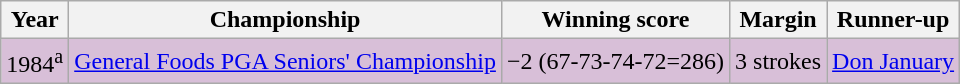<table class="wikitable">
<tr>
<th>Year</th>
<th>Championship</th>
<th>Winning score</th>
<th>Margin</th>
<th>Runner-up</th>
</tr>
<tr style="background:#D8BFD8;">
<td>1984<sup>a</sup></td>
<td><a href='#'>General Foods PGA Seniors' Championship</a></td>
<td>−2 (67-73-74-72=286)</td>
<td>3 strokes</td>
<td> <a href='#'>Don January</a></td>
</tr>
</table>
